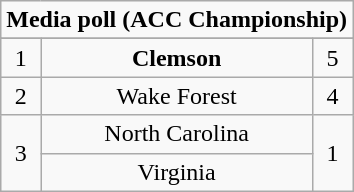<table class="wikitable">
<tr align="center">
<td align="center" Colspan="3"><strong>Media poll (ACC Championship)</strong></td>
</tr>
<tr align="center">
</tr>
<tr align="center">
<td>1</td>
<td><strong>Clemson</strong></td>
<td>5</td>
</tr>
<tr align="center">
<td>2</td>
<td>Wake Forest</td>
<td>4</td>
</tr>
<tr align="center">
<td rowspan=2>3</td>
<td>North Carolina</td>
<td rowspan=2>1</td>
</tr>
<tr align="center">
<td>Virginia</td>
</tr>
</table>
